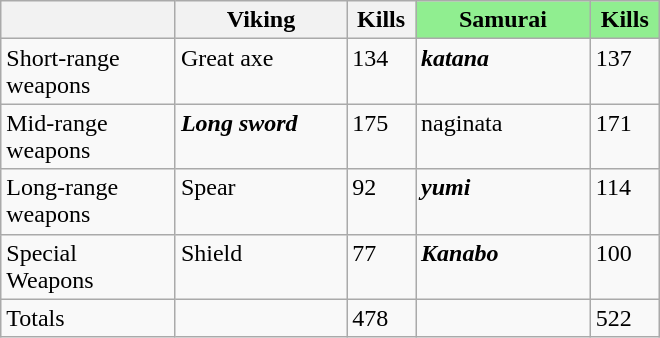<table class="wikitable" style="text-align:left; width:440px; height:200px">
<tr valign="top">
<th style="width:120px;"></th>
<th style="width:120px;">Viking</th>
<th style="width:40px;">Kills</th>
<th style="width:120px; background:lightgreen;">Samurai</th>
<th style="width:40px; background:lightgreen;">Kills</th>
</tr>
<tr valign="top">
<td>Short-range weapons</td>
<td>Great axe</td>
<td>134</td>
<td><strong><em>katana</em></strong></td>
<td>137</td>
</tr>
<tr valign="top">
<td>Mid-range weapons</td>
<td><strong><em>Long sword</em></strong></td>
<td>175</td>
<td>naginata</td>
<td>171</td>
</tr>
<tr valign="top">
<td>Long-range weapons</td>
<td>Spear</td>
<td>92</td>
<td><strong><em>yumi</em></strong></td>
<td>114</td>
</tr>
<tr valign="top">
<td>Special Weapons</td>
<td>Shield</td>
<td>77</td>
<td><strong><em>Kanabo</em></strong></td>
<td>100</td>
</tr>
<tr valign="top">
<td>Totals</td>
<td></td>
<td>478</td>
<td></td>
<td>522</td>
</tr>
</table>
